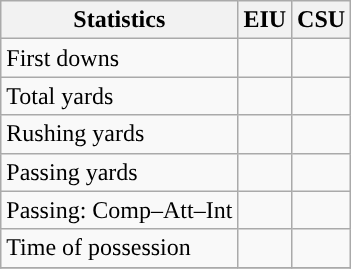<table class="wikitable" style="float: left;">
<tr>
<th>Statistics</th>
<th>EIU</th>
<th>CSU</th>
</tr>
<tr>
<td>First downs</td>
<td></td>
<td></td>
</tr>
<tr>
<td>Total yards</td>
<td></td>
<td></td>
</tr>
<tr>
<td>Rushing yards</td>
<td></td>
<td></td>
</tr>
<tr>
<td>Passing yards</td>
<td></td>
<td></td>
</tr>
<tr>
<td>Passing: Comp–Att–Int</td>
<td></td>
<td></td>
</tr>
<tr>
<td>Time of possession</td>
<td></td>
<td></td>
</tr>
<tr>
</tr>
</table>
